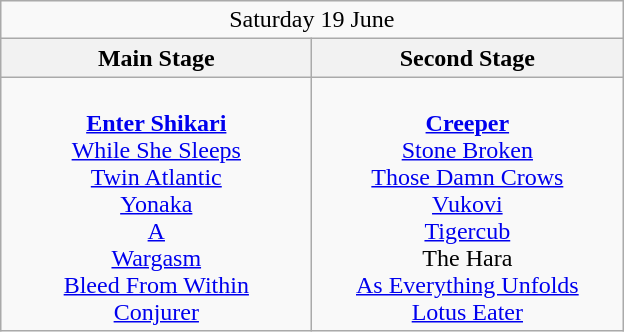<table class="wikitable">
<tr>
<td colspan="4" style="text-align:center;">Saturday 19 June</td>
</tr>
<tr>
<th>Main Stage</th>
<th>Second Stage</th>
</tr>
<tr>
<td style="text-align:center; vertical-align:top; width:200px;"><br><strong><a href='#'>Enter Shikari</a></strong><br>
<a href='#'>While She Sleeps</a> <br>
<a href='#'>Twin Atlantic</a> <br>
<a href='#'>Yonaka</a> <br>
<a href='#'>A</a> <br>
<a href='#'>Wargasm</a><br>
<a href='#'>Bleed From Within</a> <br>
<a href='#'>Conjurer</a> <br></td>
<td style="text-align:center; vertical-align:top; width:200px;"><br><strong><a href='#'>Creeper</a></strong> <br>
<a href='#'>Stone Broken</a> <br>
<a href='#'>Those Damn Crows</a> <br>
<a href='#'>Vukovi</a> <br>
<a href='#'>Tigercub</a> <br>
The Hara <br>
<a href='#'>As Everything Unfolds</a> <br>
<a href='#'>Lotus Eater</a> <br></td>
</tr>
</table>
